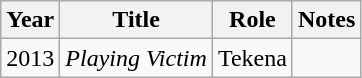<table class="wikitable">
<tr>
<th>Year</th>
<th>Title</th>
<th>Role</th>
<th class="unsortable">Notes</th>
</tr>
<tr>
<td>2013</td>
<td><em>Playing Victim</em></td>
<td>Tekena</td>
<td></td>
</tr>
</table>
